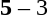<table style="text-align:center">
<tr>
<th width=223></th>
<th width=100></th>
<th width=223></th>
</tr>
<tr>
<td align=right></td>
<td></td>
<td align=left></td>
</tr>
<tr>
<td align=right></td>
<td><strong>5</strong> –  3</td>
<td align=left></td>
</tr>
</table>
